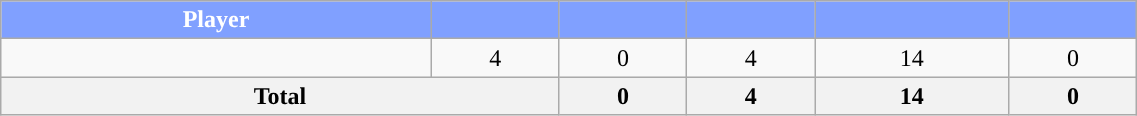<table class="wikitable sortable" style="width:60%; text-align:center;">
<tr>
<th style="color:white; background:#80A0FF; ">Player</th>
<th style="color:white; background:#80A0FF; "></th>
<th style="color:white; background:#80A0FF; "></th>
<th style="color:white; background:#80A0FF; "></th>
<th style="color:white; background:#80A0FF; "></th>
<th style="color:white; background:#80A0FF; "></th>
</tr>
<tr>
<td></td>
<td>4</td>
<td>0</td>
<td>4</td>
<td>14</td>
<td>0</td>
</tr>
<tr class="sortbottom">
<th colspan=2>Total</th>
<th>0</th>
<th>4</th>
<th>14</th>
<th>0</th>
</tr>
</table>
